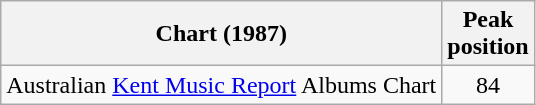<table class="wikitable">
<tr>
<th>Chart (1987)</th>
<th>Peak<br>position</th>
</tr>
<tr>
<td>Australian <a href='#'>Kent Music Report</a> Albums Chart</td>
<td align="center">84</td>
</tr>
</table>
